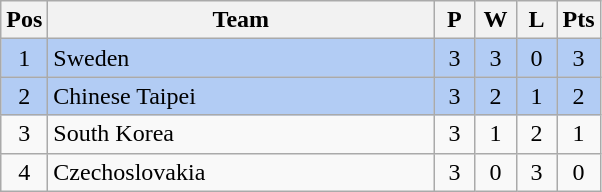<table class="wikitable" style="font-size: 100%">
<tr>
<th width=15>Pos</th>
<th width=250>Team</th>
<th width=20>P</th>
<th width=20>W</th>
<th width=20>L</th>
<th width=20>Pts</th>
</tr>
<tr align=center style="background: #b2ccf4;">
<td>1</td>
<td align="left"> Sweden</td>
<td>3</td>
<td>3</td>
<td>0</td>
<td>3</td>
</tr>
<tr align=center style="background: #b2ccf4;">
<td>2</td>
<td align="left"> Chinese Taipei</td>
<td>3</td>
<td>2</td>
<td>1</td>
<td>2</td>
</tr>
<tr align=center>
<td>3</td>
<td align="left"> South Korea</td>
<td>3</td>
<td>1</td>
<td>2</td>
<td>1</td>
</tr>
<tr align=center>
<td>4</td>
<td align="left"> Czechoslovakia</td>
<td>3</td>
<td>0</td>
<td>3</td>
<td>0</td>
</tr>
</table>
